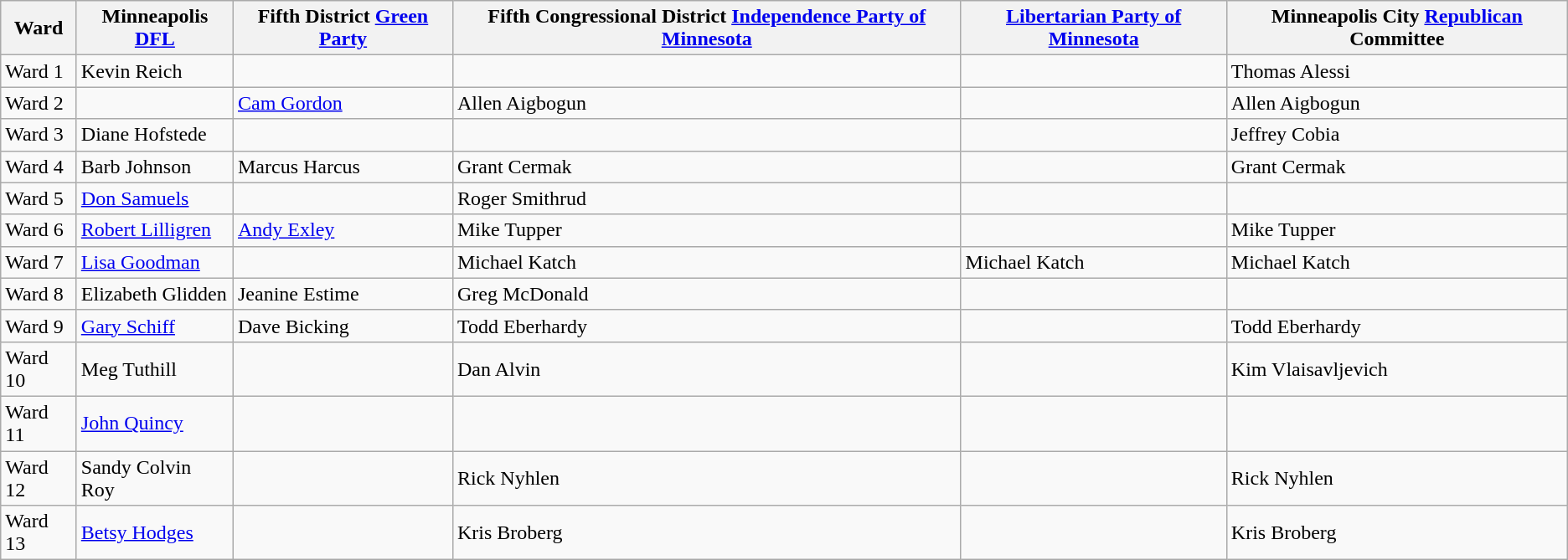<table class="wikitable">
<tr>
<th>Ward</th>
<th>Minneapolis <a href='#'>DFL</a></th>
<th>Fifth District <a href='#'>Green Party</a></th>
<th>Fifth Congressional District <a href='#'>Independence Party of Minnesota</a></th>
<th><a href='#'>Libertarian Party of Minnesota</a></th>
<th>Minneapolis City <a href='#'>Republican</a> Committee</th>
</tr>
<tr>
<td>Ward 1</td>
<td>Kevin Reich</td>
<td></td>
<td></td>
<td></td>
<td>Thomas Alessi</td>
</tr>
<tr>
<td>Ward 2</td>
<td></td>
<td><a href='#'>Cam Gordon</a></td>
<td>Allen Aigbogun</td>
<td></td>
<td>Allen Aigbogun</td>
</tr>
<tr>
<td>Ward 3</td>
<td>Diane Hofstede</td>
<td></td>
<td></td>
<td></td>
<td>Jeffrey Cobia</td>
</tr>
<tr>
<td>Ward 4</td>
<td>Barb Johnson</td>
<td>Marcus Harcus</td>
<td>Grant Cermak</td>
<td></td>
<td>Grant Cermak</td>
</tr>
<tr>
<td>Ward 5</td>
<td><a href='#'>Don Samuels</a></td>
<td></td>
<td>Roger Smithrud</td>
<td></td>
<td></td>
</tr>
<tr>
<td>Ward 6</td>
<td><a href='#'>Robert Lilligren</a></td>
<td><a href='#'>Andy Exley</a></td>
<td>Mike Tupper</td>
<td></td>
<td>Mike Tupper</td>
</tr>
<tr>
<td>Ward 7</td>
<td><a href='#'>Lisa Goodman</a></td>
<td></td>
<td>Michael Katch</td>
<td>Michael Katch</td>
<td>Michael Katch</td>
</tr>
<tr>
<td>Ward 8</td>
<td>Elizabeth Glidden</td>
<td>Jeanine Estime</td>
<td>Greg McDonald</td>
<td></td>
<td></td>
</tr>
<tr>
<td>Ward 9</td>
<td><a href='#'>Gary Schiff</a></td>
<td>Dave Bicking</td>
<td>Todd Eberhardy</td>
<td></td>
<td>Todd Eberhardy</td>
</tr>
<tr>
<td>Ward 10</td>
<td>Meg Tuthill</td>
<td></td>
<td>Dan Alvin</td>
<td></td>
<td>Kim Vlaisavljevich</td>
</tr>
<tr>
<td>Ward 11</td>
<td><a href='#'>John Quincy</a></td>
<td></td>
<td></td>
<td></td>
<td></td>
</tr>
<tr>
<td>Ward 12</td>
<td>Sandy Colvin Roy</td>
<td></td>
<td>Rick Nyhlen</td>
<td></td>
<td>Rick Nyhlen</td>
</tr>
<tr>
<td>Ward 13</td>
<td><a href='#'>Betsy Hodges</a></td>
<td></td>
<td>Kris Broberg</td>
<td></td>
<td>Kris Broberg</td>
</tr>
</table>
